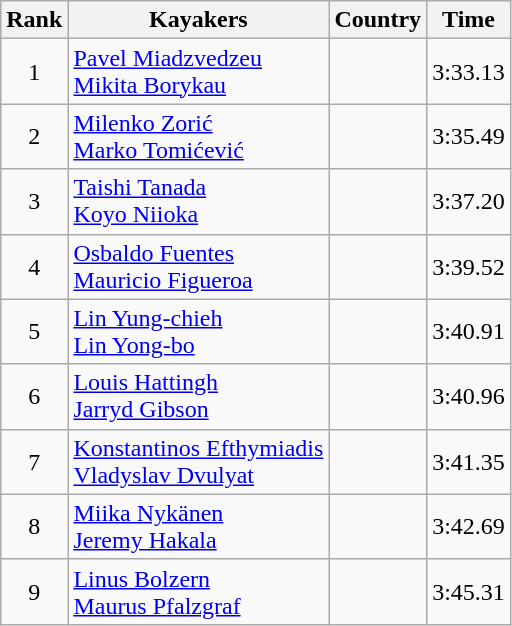<table class="wikitable" style="text-align:center">
<tr>
<th>Rank</th>
<th>Kayakers</th>
<th>Country</th>
<th>Time</th>
</tr>
<tr>
<td>1</td>
<td align="left"><a href='#'>Pavel Miadzvedzeu</a><br><a href='#'>Mikita Borykau</a></td>
<td align="left"></td>
<td>3:33.13</td>
</tr>
<tr>
<td>2</td>
<td align="left"><a href='#'>Milenko Zorić</a><br><a href='#'>Marko Tomićević</a></td>
<td align="left"></td>
<td>3:35.49</td>
</tr>
<tr>
<td>3</td>
<td align="left"><a href='#'>Taishi Tanada</a><br><a href='#'>Koyo Niioka</a></td>
<td align="left"></td>
<td>3:37.20</td>
</tr>
<tr>
<td>4</td>
<td align="left"><a href='#'>Osbaldo Fuentes</a><br><a href='#'>Mauricio Figueroa</a></td>
<td align="left"></td>
<td>3:39.52</td>
</tr>
<tr>
<td>5</td>
<td align="left"><a href='#'>Lin Yung-chieh</a><br><a href='#'>Lin Yong-bo</a></td>
<td align="left"></td>
<td>3:40.91</td>
</tr>
<tr>
<td>6</td>
<td align="left"><a href='#'>Louis Hattingh</a><br><a href='#'>Jarryd Gibson</a></td>
<td align="left"></td>
<td>3:40.96</td>
</tr>
<tr>
<td>7</td>
<td align="left"><a href='#'>Konstantinos Efthymiadis</a><br><a href='#'>Vladyslav Dvulyat</a></td>
<td align="left"></td>
<td>3:41.35</td>
</tr>
<tr>
<td>8</td>
<td align="left"><a href='#'>Miika Nykänen</a><br><a href='#'>Jeremy Hakala</a></td>
<td align="left"></td>
<td>3:42.69</td>
</tr>
<tr>
<td>9</td>
<td align="left"><a href='#'>Linus Bolzern</a><br><a href='#'>Maurus Pfalzgraf</a></td>
<td align="left"></td>
<td>3:45.31</td>
</tr>
</table>
